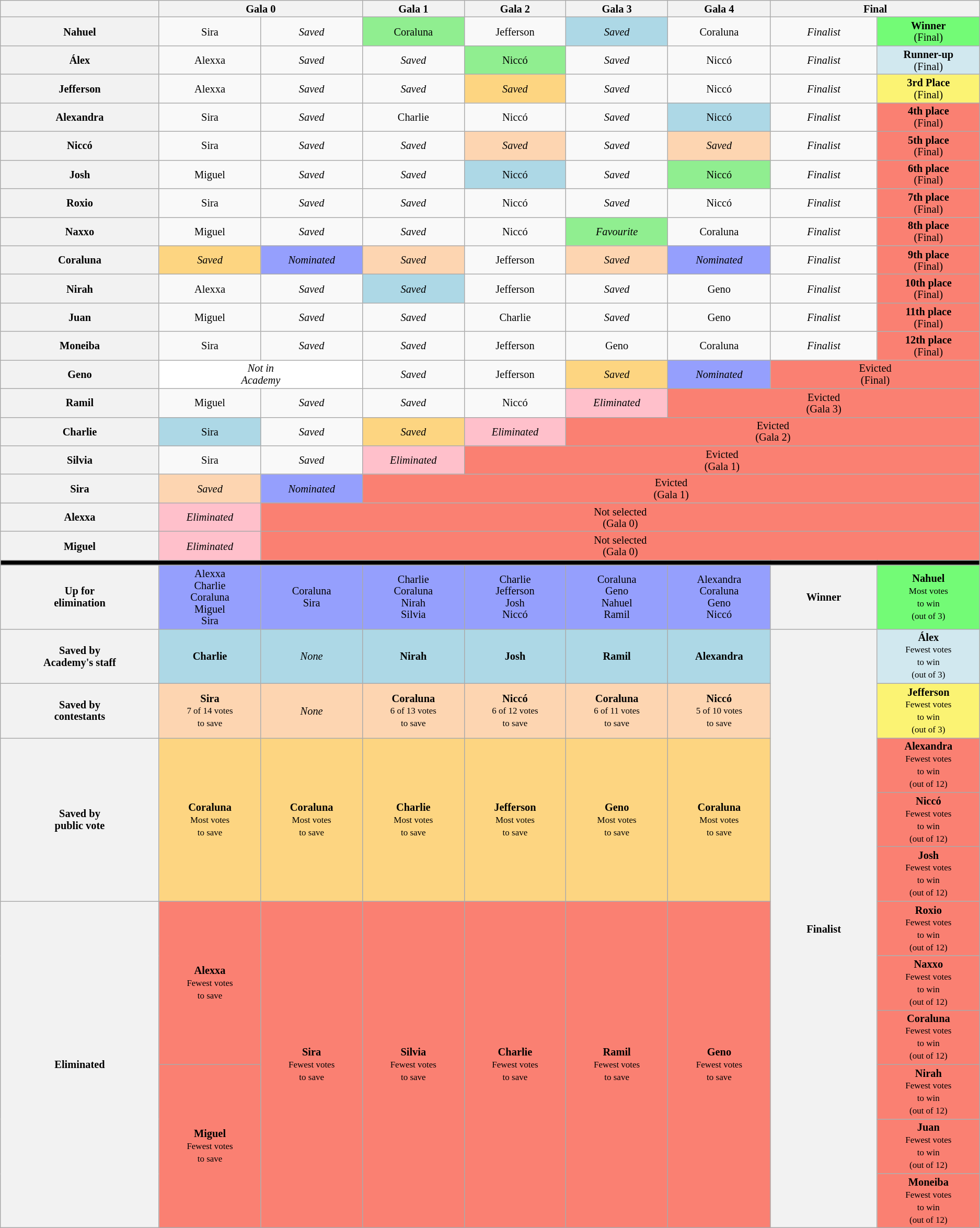<table class="wikitable" style="text-align:center; font-size:85%; line-height:15px;">
<tr>
<th scope="col" style="width: 6%;"></th>
<th colspan="2" scope="col" style="width: 6%;">Gala 0</th>
<th scope="col" style="width: 3%;">Gala 1</th>
<th scope="col" style="width: 3%;">Gala 2</th>
<th scope="col" style="width: 3%;">Gala 3</th>
<th scope="col" style="width: 3%;">Gala 4</th>
<th colspan="2" scope="col" style="width: 7%;">Final</th>
</tr>
<tr>
<th scope="row">Nahuel</th>
<td>Sira</td>
<td><em>Saved</em></td>
<td bgcolor="lightgreen">Coraluna</td>
<td>Jefferson</td>
<td bgcolor="lightblue"><em>Saved</em></td>
<td>Coraluna</td>
<td><em>Finalist</em></td>
<td style="background-color: rgb(115, 251, 118);"><strong>Winner</strong><br>(Final)</td>
</tr>
<tr>
<th scope="row">Álex</th>
<td>Alexxa</td>
<td><em>Saved</em></td>
<td><em>Saved</em></td>
<td bgcolor="lightgreen">Niccó</td>
<td><em>Saved</em></td>
<td>Niccó</td>
<td style="width: 4%;"><em>Finalist</em></td>
<td style="background-color: rgb(209, 232, 239);"><strong>Runner-up</strong><br>(Final)</td>
</tr>
<tr>
<th scope="row">Jefferson</th>
<td>Alexxa</td>
<td><em>Saved</em></td>
<td><em>Saved</em></td>
<td style="background: rgb(253, 213, 129) none repeat scroll 0% 0%;"><em>Saved</em></td>
<td><em>Saved</em></td>
<td>Niccó</td>
<td><em>Finalist</em></td>
<td style="background-color: rgb(251, 243, 115);"><strong>3rd Place</strong><br>(Final)</td>
</tr>
<tr>
<th scope="row">Alexandra</th>
<td>Sira</td>
<td><em>Saved</em></td>
<td>Charlie</td>
<td>Niccó</td>
<td><em>Saved</em></td>
<td bgcolor="lightblue">Niccó</td>
<td><em>Finalist</em></td>
<td bgcolor="salmon"><strong>4th place</strong><br>(Final)</td>
</tr>
<tr>
<th scope="row">Niccó</th>
<td>Sira</td>
<td><em>Saved</em></td>
<td><em>Saved</em></td>
<td style="background: rgb(253, 213, 177) none repeat scroll 0% 0%;"><em>Saved</em></td>
<td><em>Saved</em></td>
<td style="background: rgb(253, 213, 177) none repeat scroll 0% 0%;"><em>Saved</em></td>
<td><em>Finalist</em></td>
<td bgcolor="salmon"><strong>5th place</strong><br>(Final)</td>
</tr>
<tr>
<th scope="row">Josh</th>
<td>Miguel</td>
<td><em>Saved</em></td>
<td><em>Saved</em></td>
<td bgcolor="lightblue">Niccó</td>
<td><em>Saved</em></td>
<td bgcolor="lightgreen">Niccó</td>
<td><em>Finalist</em></td>
<td bgcolor="salmon"><strong>6th place</strong><br>(Final)</td>
</tr>
<tr>
<th scope="row">Roxio</th>
<td>Sira</td>
<td><em>Saved</em></td>
<td><em>Saved</em></td>
<td>Niccó</td>
<td><em>Saved</em></td>
<td>Niccó</td>
<td><em>Finalist</em></td>
<td bgcolor="salmon"><strong>7th place</strong><br>(Final)</td>
</tr>
<tr>
<th scope="row">Naxxo</th>
<td>Miguel</td>
<td><em>Saved</em></td>
<td><em>Saved</em></td>
<td>Niccó</td>
<td bgcolor="lightgreen"><em>Favourite</em></td>
<td>Coraluna</td>
<td><em>Finalist</em></td>
<td bgcolor="salmon"><strong>8th place</strong><br>(Final)</td>
</tr>
<tr>
<th scope="row">Coraluna</th>
<td style="background: rgb(253, 213, 129) none repeat scroll 0% 0%;"><em>Saved</em></td>
<td style="background-color: rgb(149, 159, 253);"><em>Nominated</em></td>
<td style="background: rgb(253, 213, 177) none repeat scroll 0% 0%;"><em>Saved</em></td>
<td>Jefferson</td>
<td style="background: rgb(253, 213, 177) none repeat scroll 0% 0%;"><em>Saved</em></td>
<td style="background-color: rgb(149, 159, 253);"><em>Nominated</em></td>
<td><em>Finalist</em></td>
<td bgcolor="salmon"><strong>9th place</strong><br>(Final)</td>
</tr>
<tr>
<th scope="row">Nirah</th>
<td>Alexxa</td>
<td><em>Saved</em></td>
<td bgcolor="lightblue"><em>Saved</em></td>
<td>Jefferson</td>
<td><em>Saved</em></td>
<td>Geno</td>
<td><em>Finalist</em></td>
<td bgcolor="salmon"><strong>10th place</strong><br>(Final)</td>
</tr>
<tr>
<th scope="row">Juan</th>
<td>Miguel</td>
<td><em>Saved</em></td>
<td><em>Saved</em></td>
<td>Charlie</td>
<td><em>Saved</em></td>
<td>Geno</td>
<td><em>Finalist</em></td>
<td bgcolor="salmon"><strong>11th place</strong><br>(Final)</td>
</tr>
<tr>
<th scope="row">Moneiba</th>
<td>Sira</td>
<td><em>Saved</em></td>
<td><em>Saved</em></td>
<td>Jefferson</td>
<td>Geno</td>
<td>Coraluna</td>
<td><em>Finalist</em></td>
<td bgcolor="salmon"><strong>12th place</strong><br>(Final)</td>
</tr>
<tr>
<th scope="row">Geno</th>
<td bgcolor="white" colspan="2"><em>Not in<br>Academy</em></td>
<td><em>Saved</em></td>
<td>Jefferson</td>
<td style="background: rgb(253, 213, 129) none repeat scroll 0% 0%;"><em>Saved</em></td>
<td style="background-color: rgb(149, 159, 253);"><em>Nominated</em></td>
<td colspan="2" style="background: salmon none repeat scroll 0% 0%;">Evicted<br>(Final)</td>
</tr>
<tr>
<th scope="row">Ramil</th>
<td>Miguel</td>
<td><em>Saved</em></td>
<td><em>Saved</em></td>
<td>Niccó</td>
<td style="background: pink none repeat scroll 0% 0%;"><em>Eliminated</em></td>
<td colspan="3" style="background: salmon none repeat scroll 0% 0%;">Evicted<br>(Gala 3)</td>
</tr>
<tr>
<th scope="row">Charlie</th>
<td bgcolor="lightblue">Sira</td>
<td><em>Saved</em></td>
<td style="background: rgb(253, 213, 129) none repeat scroll 0% 0%;"><em>Saved</em></td>
<td style="background: pink none repeat scroll 0% 0%;"><em>Eliminated</em></td>
<td colspan="4" style="background: salmon none repeat scroll 0% 0%;">Evicted<br>(Gala 2)</td>
</tr>
<tr>
<th scope="row">Silvia</th>
<td>Sira</td>
<td><em>Saved</em></td>
<td style="background: pink none repeat scroll 0% 0%;"><em>Eliminated</em></td>
<td colspan="5" style="background: salmon none repeat scroll 0% 0%;">Evicted<br>(Gala 1)</td>
</tr>
<tr>
<th scope="row">Sira</th>
<td style="background: rgb(253, 213, 177) none repeat scroll 0% 0%;"><em>Saved</em></td>
<td style="background-color: rgb(149, 159, 253);"><em>Nominated</em></td>
<td colspan="6" style="background: salmon none repeat scroll 0% 0%;">Evicted<br>(Gala 1)</td>
</tr>
<tr>
<th scope="row">Alexxa</th>
<td style="background: pink none repeat scroll 0% 0%;"><em>Eliminated</em></td>
<td colspan="7" style="background: salmon none repeat scroll 0% 0%;">Not selected<br>(Gala 0)</td>
</tr>
<tr>
<th scope="row">Miguel</th>
<td style="background: pink none repeat scroll 0% 0%;"><em>Eliminated</em></td>
<td colspan="7" style="background: salmon none repeat scroll 0% 0%;">Not selected<br>(Gala 0)</td>
</tr>
<tr>
<th colspan="9" style="background-color: black;"></th>
</tr>
<tr>
<th scope="row">Up for<br>elimination</th>
<td style="background: rgb(149, 159, 253) none repeat scroll 0% 0%;">Alexxa<br>Charlie<br>Coraluna<br>Miguel<br>Sira</td>
<td style="background: rgb(149, 159, 253) none repeat scroll 0% 0%;">Coraluna<br>Sira</td>
<td style="background: rgb(149, 159, 253) none repeat scroll 0% 0%;">Charlie<br>Coraluna<br>Nirah<br>Silvia</td>
<td style="background: rgb(149, 159, 253) none repeat scroll 0% 0%;">Charlie<br>Jefferson<br>Josh<br>Niccó</td>
<td style="background: rgb(149, 159, 253) none repeat scroll 0% 0%;">Coraluna<br>Geno<br>Nahuel<br>Ramil</td>
<td style="background: rgb(149, 159, 253) none repeat scroll 0% 0%;">Alexandra<br>Coraluna<br>Geno<br>Niccó</td>
<th>Winner</th>
<td style="background: rgb(115, 251, 118) none repeat scroll 0% 0%;"><strong>Nahuel</strong><br><small>Most votes<br>to win<br>(out of 3)</small></td>
</tr>
<tr>
<th scope="row">Saved by<br>Academy's staff</th>
<td style="background-color: lightblue;"><strong>Charlie</strong></td>
<td style="background-color: lightblue;"><em>None</em></td>
<td style="background-color: lightblue;"><strong>Nirah</strong></td>
<td style="background-color: lightblue;"><strong>Josh</strong></td>
<td style="background-color: lightblue;"><strong>Ramil</strong></td>
<td style="background-color: lightblue;"><strong>Alexandra</strong></td>
<th rowspan="11">Finalist</th>
<td style="background-color: rgb(209, 232, 239);"><strong>Álex</strong><br><small>Fewest votes<br>to win<br>(out of 3)</small></td>
</tr>
<tr>
<th scope="row">Saved by<br>contestants</th>
<td style="background-color: rgb(253, 213, 177);"><strong>Sira</strong><br><span><small>7 of 14 votes</small><br><small>to save </small></span></td>
<td style="background-color: rgb(253, 213, 177);"><em>None</em></td>
<td style="background-color: rgb(253, 213, 177);"><strong>Coraluna</strong><br><span><small>6 of 13 votes</small><br><small>to save </small></span></td>
<td style="background-color: rgb(253, 213, 177);"><strong>Niccó</strong><br><span><small>6 of 12 votes</small><br><small>to save </small></span></td>
<td style="background-color: rgb(253, 213, 177);"><strong>Coraluna</strong><br><span><small>6 of 11 votes</small><br><small>to save </small></span></td>
<td style="background-color: rgb(253, 213, 177);"><strong>Niccó</strong><br><span><small>5 of 10 votes</small><br><small>to save </small></span></td>
<td style="background-color: rgb(251, 243, 115);"><strong>Jefferson</strong><br><small>Fewest votes<br>to win<br>(out of 3)</small></td>
</tr>
<tr>
<th rowspan=3 scope="row">Saved by<br>public vote</th>
<td rowspan=3 style="background-color: rgb(253, 213, 129);"><strong>Coraluna</strong><br><small>Most votes<br>to save </small></td>
<td rowspan=3 style="background-color: rgb(253, 213, 129);"><strong>Coraluna</strong><br><small>Most votes<br>to save </small></td>
<td rowspan=3 style="background-color: rgb(253, 213, 129);"><strong>Charlie</strong><br><small>Most votes<br>to save </small></td>
<td rowspan=3 style="background-color: rgb(253, 213, 129);"><strong>Jefferson</strong><br><small>Most votes<br>to save </small></td>
<td rowspan=3 style="background-color: rgb(253, 213, 129);"><strong>Geno</strong><br><small>Most votes<br>to save </small></td>
<td rowspan=3 style="background-color: rgb(253, 213, 129);"><strong>Coraluna</strong><br><small>Most votes<br>to save </small></td>
<td style="background:salmon;"><strong>Alexandra</strong><br><small>Fewest votes<br>to win<br>(out of 12)</small></td>
</tr>
<tr>
<td style="background:salmon;"><strong>Niccó</strong><br><small>Fewest votes<br>to win<br>(out of 12)</small></td>
</tr>
<tr>
<td style="background:salmon;"><strong>Josh</strong><br><small>Fewest votes<br>to win<br>(out of 12)</small></td>
</tr>
<tr>
<th scope="row" rowspan=6>Eliminated</th>
<td rowspan=3 style="background:salmon;"><strong>Alexxa</strong><br><small>Fewest votes<br>to save </small></td>
<td rowspan=6 style="background:salmon;"><strong>Sira</strong><br><small>Fewest votes<br>to save </small></td>
<td rowspan=6 style="background:salmon;"><strong>Silvia</strong><br><small>Fewest votes<br>to save </small></td>
<td rowspan=6 style="background:salmon;"><strong>Charlie</strong><br><small>Fewest votes<br>to save </small></td>
<td rowspan=6 style="background:salmon;"><strong>Ramil</strong><br><small>Fewest votes<br>to save </small></td>
<td rowspan=6 style="background:salmon;"><strong>Geno</strong><br><small>Fewest votes<br>to save </small></td>
<td style="background: salmon none repeat scroll 0% 0%;"><strong>Roxio</strong><br><small>Fewest votes<br>to win<br>(out of 12)</small></td>
</tr>
<tr>
<td style="background:salmon;"><strong>Naxxo</strong><br><small>Fewest votes<br>to win<br>(out of 12)</small></td>
</tr>
<tr>
<td style="background:salmon;"><strong>Coraluna</strong><br><small>Fewest votes<br>to win<br>(out of 12)</small></td>
</tr>
<tr>
<td rowspan=3 style="background:salmon;"><strong>Miguel</strong><br><small>Fewest votes<br>to save </small></td>
<td style="background-color: salmon;"><strong>Nirah</strong><br><small>Fewest votes<br>to win<br>(out of 12)</small></td>
</tr>
<tr>
<td style="background-color: salmon;"><strong>Juan</strong><br><small>Fewest votes<br>to win<br>(out of 12)</small></td>
</tr>
<tr>
<td style="background-color: salmon;"><strong>Moneiba</strong><br><small>Fewest votes<br>to win<br>(out of 12)</small></td>
</tr>
</table>
